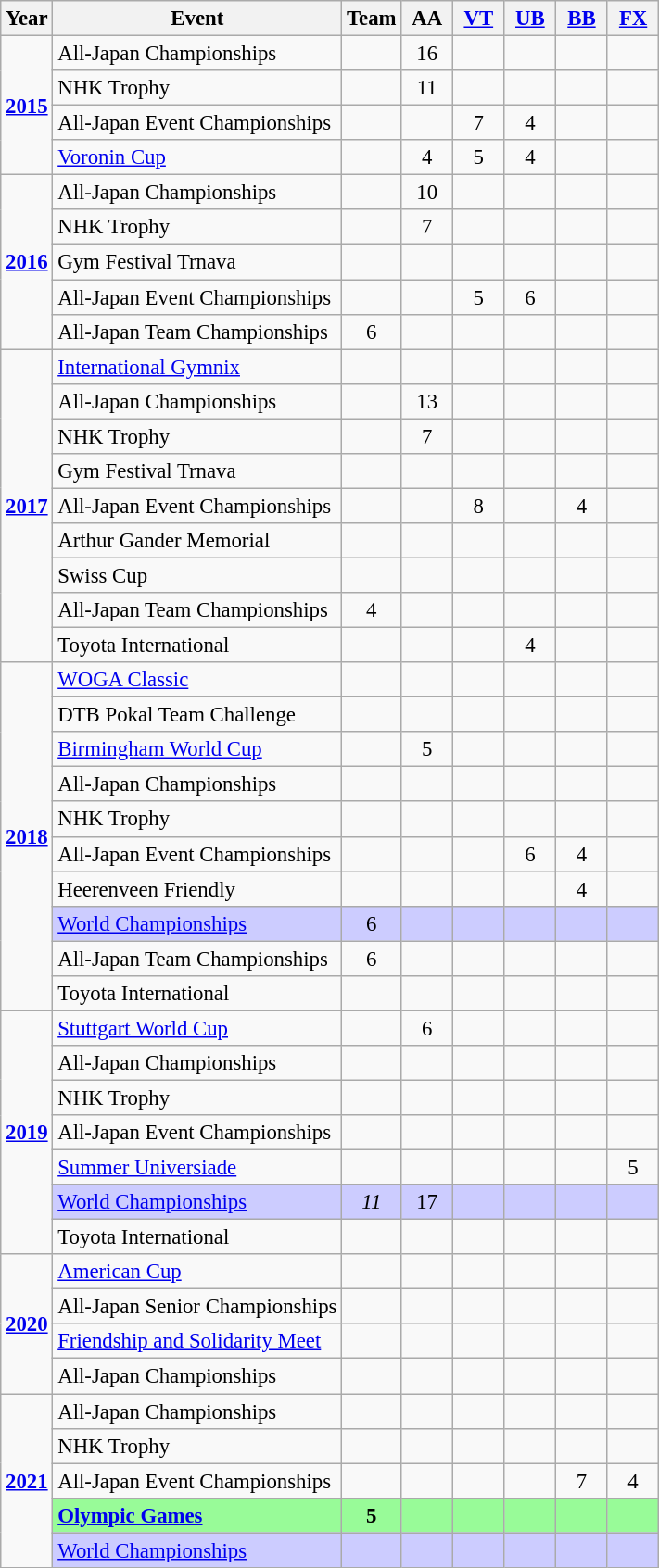<table class="wikitable" style="text-align:center; font-size:95%;">
<tr>
<th align=center>Year</th>
<th align=center>Event</th>
<th style="width:30px;">Team</th>
<th style="width:30px;">AA</th>
<th style="width:30px;"><a href='#'>VT</a></th>
<th style="width:30px;"><a href='#'>UB</a></th>
<th style="width:30px;"><a href='#'>BB</a></th>
<th style="width:30px;"><a href='#'>FX</a></th>
</tr>
<tr>
<td rowspan="4"><strong><a href='#'>2015</a></strong></td>
<td align=left>All-Japan Championships</td>
<td></td>
<td>16</td>
<td></td>
<td></td>
<td></td>
<td></td>
</tr>
<tr>
<td align=left>NHK Trophy</td>
<td></td>
<td>11</td>
<td></td>
<td></td>
<td></td>
<td></td>
</tr>
<tr>
<td align=left>All-Japan Event Championships</td>
<td></td>
<td></td>
<td>7</td>
<td>4</td>
<td></td>
<td></td>
</tr>
<tr>
<td align=left><a href='#'>Voronin Cup</a></td>
<td></td>
<td>4</td>
<td>5</td>
<td>4</td>
<td></td>
<td></td>
</tr>
<tr>
<td rowspan="5"><strong><a href='#'>2016</a></strong></td>
<td align=left>All-Japan Championships</td>
<td></td>
<td>10</td>
<td></td>
<td></td>
<td></td>
<td></td>
</tr>
<tr>
<td align=left>NHK Trophy</td>
<td></td>
<td>7</td>
<td></td>
<td></td>
<td></td>
<td></td>
</tr>
<tr>
<td align=left>Gym Festival Trnava</td>
<td></td>
<td></td>
<td></td>
<td></td>
<td></td>
<td></td>
</tr>
<tr>
<td align=left>All-Japan Event Championships</td>
<td></td>
<td></td>
<td>5</td>
<td>6</td>
<td></td>
<td></td>
</tr>
<tr>
<td align=left>All-Japan Team Championships</td>
<td>6</td>
<td></td>
<td></td>
<td></td>
<td></td>
</tr>
<tr>
<td rowspan="9"><strong><a href='#'>2017</a></strong></td>
<td align=left><a href='#'>International Gymnix</a></td>
<td></td>
<td></td>
<td></td>
<td></td>
<td></td>
<td></td>
</tr>
<tr>
<td align=left>All-Japan Championships</td>
<td></td>
<td>13</td>
<td></td>
<td></td>
<td></td>
<td></td>
</tr>
<tr>
<td align=left>NHK Trophy</td>
<td></td>
<td>7</td>
<td></td>
<td></td>
<td></td>
<td></td>
</tr>
<tr>
<td align=left>Gym Festival Trnava</td>
<td></td>
<td></td>
<td></td>
<td></td>
<td></td>
<td></td>
</tr>
<tr>
<td align=left>All-Japan Event Championships</td>
<td></td>
<td></td>
<td>8</td>
<td></td>
<td>4</td>
<td></td>
</tr>
<tr>
<td align=left>Arthur Gander Memorial</td>
<td></td>
<td></td>
<td></td>
<td></td>
<td></td>
<td></td>
</tr>
<tr>
<td align=left>Swiss Cup</td>
<td></td>
<td></td>
<td></td>
<td></td>
<td></td>
<td></td>
</tr>
<tr>
<td align=left>All-Japan Team Championships</td>
<td>4</td>
<td></td>
<td></td>
<td></td>
<td></td>
</tr>
<tr>
<td align=left>Toyota International</td>
<td></td>
<td></td>
<td></td>
<td>4</td>
<td></td>
<td></td>
</tr>
<tr>
<td rowspan="10"><strong><a href='#'>2018</a></strong></td>
<td align=left><a href='#'>WOGA Classic</a></td>
<td></td>
<td></td>
<td></td>
<td></td>
<td></td>
<td></td>
</tr>
<tr>
<td align=left>DTB Pokal Team Challenge</td>
<td></td>
<td></td>
<td></td>
<td></td>
<td></td>
</tr>
<tr>
<td align=left><a href='#'>Birmingham World Cup</a></td>
<td></td>
<td>5</td>
<td></td>
<td></td>
<td></td>
<td></td>
</tr>
<tr>
<td align=left>All-Japan Championships</td>
<td></td>
<td></td>
<td></td>
<td></td>
<td></td>
<td></td>
</tr>
<tr>
<td align=left>NHK Trophy</td>
<td></td>
<td></td>
<td></td>
<td></td>
<td></td>
<td></td>
</tr>
<tr>
<td align=left>All-Japan Event Championships</td>
<td></td>
<td></td>
<td></td>
<td>6</td>
<td>4</td>
<td></td>
</tr>
<tr>
<td align=left>Heerenveen Friendly</td>
<td></td>
<td></td>
<td></td>
<td></td>
<td>4</td>
<td></td>
</tr>
<tr bgcolor=#CCCCFF>
<td align=left><a href='#'>World Championships</a></td>
<td>6</td>
<td></td>
<td></td>
<td></td>
<td></td>
<td></td>
</tr>
<tr>
<td align=left>All-Japan Team Championships</td>
<td>6</td>
<td></td>
<td></td>
<td></td>
<td></td>
</tr>
<tr>
<td align=left>Toyota International</td>
<td></td>
<td></td>
<td></td>
<td></td>
<td></td>
<td></td>
</tr>
<tr>
<td rowspan="7"><strong><a href='#'>2019</a></strong></td>
<td align=left><a href='#'>Stuttgart World Cup</a></td>
<td></td>
<td>6</td>
<td></td>
<td></td>
<td></td>
<td></td>
</tr>
<tr>
<td align=left>All-Japan Championships</td>
<td></td>
<td></td>
<td></td>
<td></td>
<td></td>
<td></td>
</tr>
<tr>
<td align=left>NHK Trophy</td>
<td></td>
<td></td>
<td></td>
<td></td>
<td></td>
<td></td>
</tr>
<tr>
<td align=left>All-Japan Event Championships</td>
<td></td>
<td></td>
<td></td>
<td></td>
<td></td>
<td></td>
</tr>
<tr>
<td align=left><a href='#'>Summer Universiade</a></td>
<td></td>
<td></td>
<td></td>
<td></td>
<td></td>
<td>5</td>
</tr>
<tr bgcolor=#CCCCFF>
<td align=left><a href='#'>World Championships</a></td>
<td><em>11</em></td>
<td>17</td>
<td></td>
<td></td>
<td></td>
<td></td>
</tr>
<tr>
<td align=left>Toyota International</td>
<td></td>
<td></td>
<td></td>
<td></td>
<td></td>
<td></td>
</tr>
<tr>
<td rowspan="4"><strong><a href='#'>2020</a></strong></td>
<td align=left><a href='#'>American Cup</a></td>
<td></td>
<td></td>
<td></td>
<td></td>
<td></td>
<td></td>
</tr>
<tr>
<td align=left>All-Japan Senior Championships</td>
<td></td>
<td></td>
<td></td>
<td></td>
<td></td>
<td></td>
</tr>
<tr>
<td align=left><a href='#'>Friendship and Solidarity Meet</a></td>
<td></td>
<td></td>
<td></td>
<td></td>
<td></td>
<td></td>
</tr>
<tr>
<td align=left>All-Japan Championships</td>
<td></td>
<td></td>
<td></td>
<td></td>
<td></td>
<td></td>
</tr>
<tr>
<td rowspan="5"><strong><a href='#'>2021</a></strong></td>
<td align=left>All-Japan Championships</td>
<td></td>
<td></td>
<td></td>
<td></td>
<td></td>
<td></td>
</tr>
<tr>
<td align=left>NHK Trophy</td>
<td></td>
<td></td>
<td></td>
<td></td>
<td></td>
<td></td>
</tr>
<tr>
<td align=left>All-Japan Event Championships</td>
<td></td>
<td></td>
<td></td>
<td></td>
<td>7</td>
<td>4</td>
</tr>
<tr bgcolor=98FB98>
<td align=left><strong><a href='#'>Olympic Games</a></strong></td>
<td><strong>5</strong></td>
<td></td>
<td></td>
<td></td>
<td></td>
<td></td>
</tr>
<tr bgcolor=#CCCCFF>
<td align=left><a href='#'>World Championships</a></td>
<td></td>
<td></td>
<td></td>
<td></td>
<td></td>
<td></td>
</tr>
</table>
